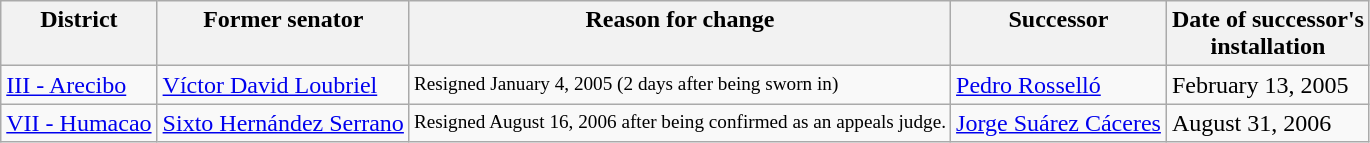<table class="wikitable">
<tr valign=top>
<th>District<br></th>
<th>Former senator</th>
<th>Reason for change</th>
<th>Successor</th>
<th>Date of successor's<br>installation</th>
</tr>
<tr>
<td><a href='#'>III - Arecibo</a><br></td>
<td nowrap ><a href='#'>Víctor David Loubriel</a></td>
<td style="font-size:80%">Resigned January 4, 2005 (2 days after being sworn in)</td>
<td nowrap ><a href='#'>Pedro Rosselló</a></td>
<td>February 13, 2005</td>
</tr>
<tr>
<td><a href='#'>VII - Humacao</a><br></td>
<td nowrap ><a href='#'>Sixto Hernández Serrano</a></td>
<td style="font-size:80%">Resigned August 16, 2006 after being confirmed as an appeals judge.</td>
<td nowrap ><a href='#'>Jorge Suárez Cáceres</a></td>
<td>August 31, 2006</td>
</tr>
</table>
